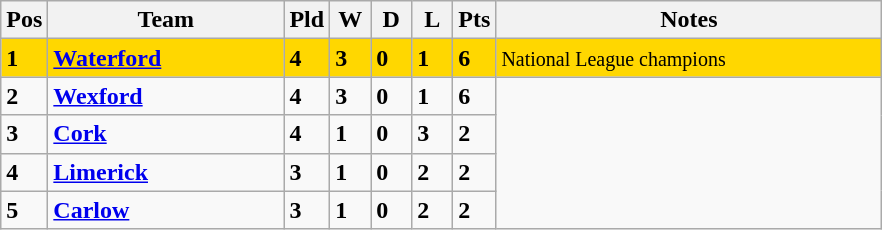<table class="wikitable" style="text-align: centre;">
<tr>
<th width=20>Pos</th>
<th width=150>Team</th>
<th width=20>Pld</th>
<th width=20>W</th>
<th width=20>D</th>
<th width=20>L</th>
<th width=20>Pts</th>
<th width=250>Notes</th>
</tr>
<tr style="background:gold;">
<td><strong>1</strong></td>
<td align=left><strong> <a href='#'>Waterford</a> </strong></td>
<td><strong>4</strong></td>
<td><strong>3</strong></td>
<td><strong>0</strong></td>
<td><strong>1</strong></td>
<td><strong>6</strong></td>
<td><small>National League champions</small></td>
</tr>
<tr>
<td><strong>2</strong></td>
<td align=left><strong> <a href='#'>Wexford</a> </strong></td>
<td><strong>4</strong></td>
<td><strong>3</strong></td>
<td><strong>0</strong></td>
<td><strong>1</strong></td>
<td><strong>6</strong></td>
</tr>
<tr>
<td><strong>3</strong></td>
<td align=left><strong> <a href='#'>Cork</a> </strong></td>
<td><strong>4</strong></td>
<td><strong>1</strong></td>
<td><strong>0</strong></td>
<td><strong>3</strong></td>
<td><strong>2</strong></td>
</tr>
<tr>
<td><strong>4</strong></td>
<td align=left><strong> <a href='#'>Limerick</a> </strong></td>
<td><strong>3</strong></td>
<td><strong>1</strong></td>
<td><strong>0</strong></td>
<td><strong>2</strong></td>
<td><strong>2</strong></td>
</tr>
<tr>
<td><strong>5</strong></td>
<td align=left><strong> <a href='#'>Carlow</a> </strong></td>
<td><strong>3</strong></td>
<td><strong>1</strong></td>
<td><strong>0</strong></td>
<td><strong>2</strong></td>
<td><strong>2</strong></td>
</tr>
</table>
